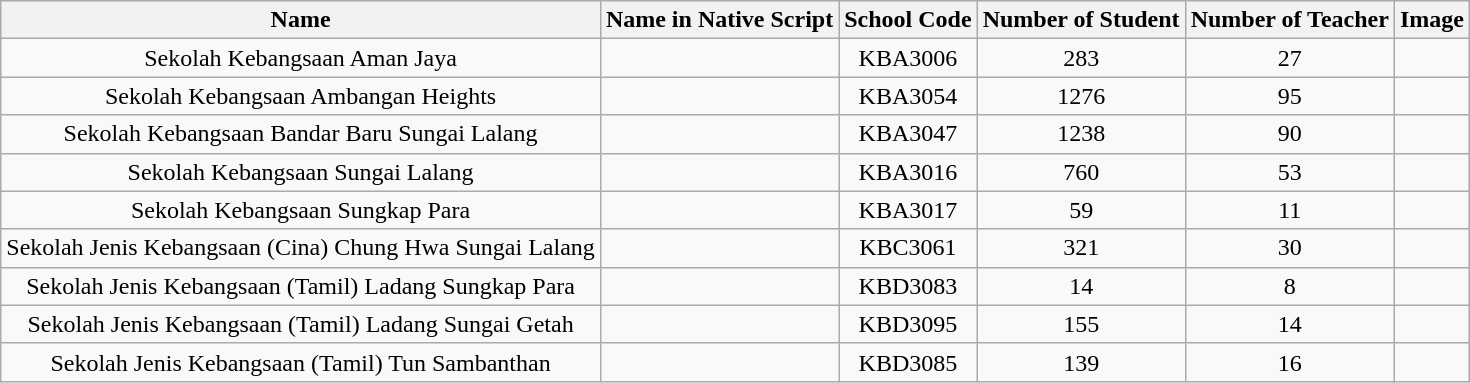<table class="wikitable sortable" style=text-align:center>
<tr>
<th>Name</th>
<th>Name in Native Script</th>
<th>School Code</th>
<th>Number of Student</th>
<th>Number of Teacher</th>
<th>Image</th>
</tr>
<tr>
<td>Sekolah Kebangsaan Aman Jaya</td>
<td></td>
<td>KBA3006</td>
<td>283</td>
<td>27</td>
<td></td>
</tr>
<tr>
<td>Sekolah Kebangsaan Ambangan Heights</td>
<td></td>
<td>KBA3054</td>
<td>1276</td>
<td>95</td>
<td></td>
</tr>
<tr>
<td>Sekolah Kebangsaan Bandar Baru Sungai Lalang</td>
<td></td>
<td>KBA3047</td>
<td>1238</td>
<td>90</td>
<td></td>
</tr>
<tr>
<td>Sekolah Kebangsaan Sungai Lalang</td>
<td></td>
<td>KBA3016</td>
<td>760</td>
<td>53</td>
<td></td>
</tr>
<tr>
<td>Sekolah Kebangsaan Sungkap Para</td>
<td></td>
<td>KBA3017</td>
<td>59</td>
<td>11</td>
<td></td>
</tr>
<tr>
<td>Sekolah Jenis Kebangsaan (Cina) Chung Hwa Sungai Lalang</td>
<td></td>
<td>KBC3061</td>
<td>321</td>
<td>30</td>
<td></td>
</tr>
<tr>
<td>Sekolah Jenis Kebangsaan (Tamil) Ladang Sungkap Para</td>
<td></td>
<td>KBD3083</td>
<td>14</td>
<td>8</td>
<td></td>
</tr>
<tr>
<td>Sekolah Jenis Kebangsaan (Tamil) Ladang Sungai Getah</td>
<td></td>
<td>KBD3095</td>
<td>155</td>
<td>14</td>
<td></td>
</tr>
<tr>
<td>Sekolah Jenis Kebangsaan (Tamil) Tun Sambanthan</td>
<td></td>
<td>KBD3085</td>
<td>139</td>
<td>16</td>
<td></td>
</tr>
</table>
